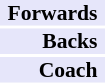<table cellpadding="0" style="border:0;font-size:90%;">
<tr>
<td style="padding:0 5px; text-align:right;" bgcolor="lavender"><strong>Forwards</strong></td>
<td style="text-align:left;"></td>
</tr>
<tr>
<td style="padding:0 5px; text-align:right;" bgcolor="lavender"><strong>Backs</strong></td>
<td style="text-align:left;"></td>
</tr>
<tr>
<td style="padding:0 5px; text-align:right;" bgcolor="lavender"><strong>Coach</strong></td>
<td style="text-align:left;"></td>
</tr>
</table>
